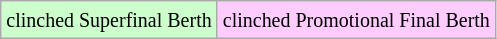<table class="wikitable">
<tr>
<td style="background-color: #ccffcc;"><small>clinched Superfinal Berth</small></td>
<td style="background-color: #ffccff;"><small>clinched Promotional Final Berth</small></td>
</tr>
</table>
